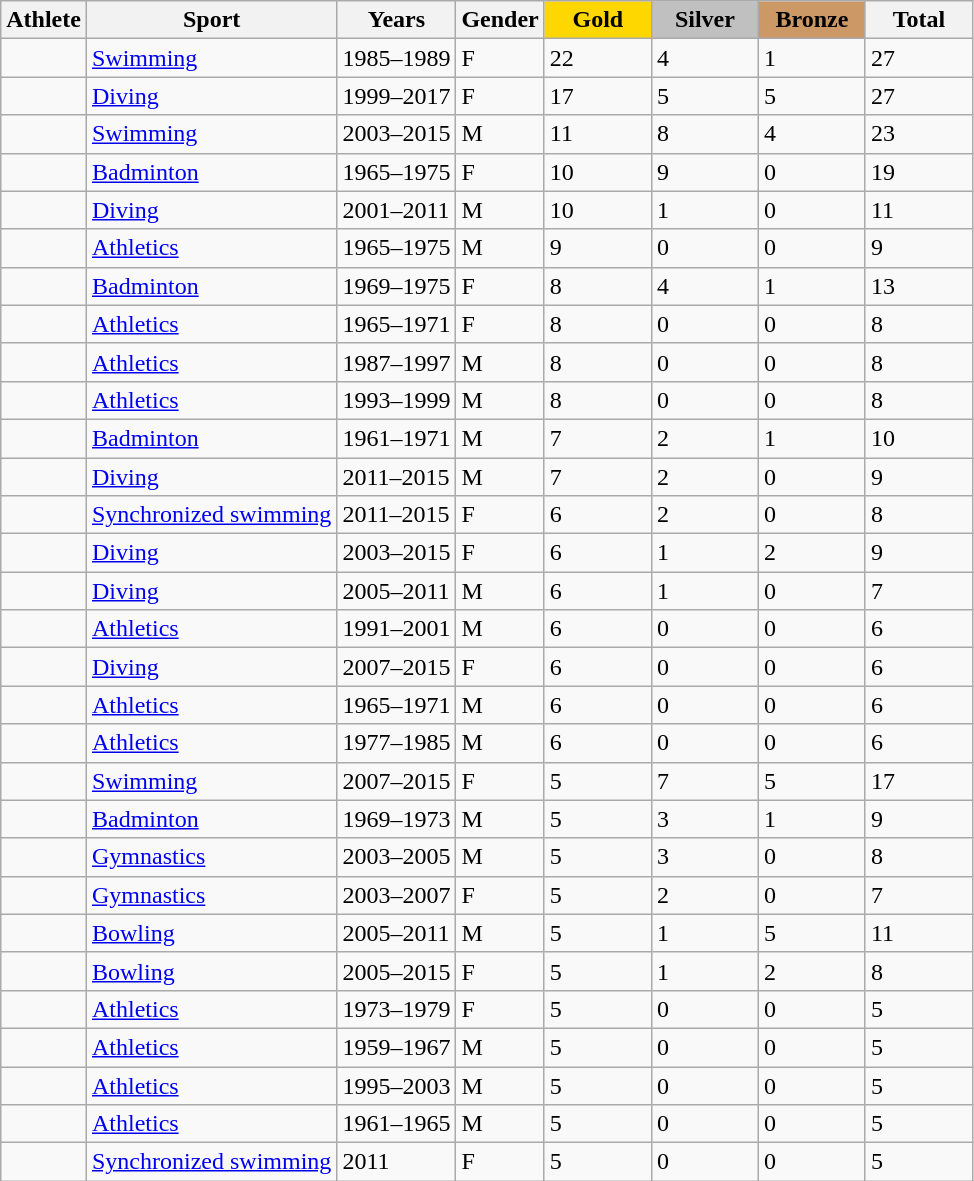<table class="wikitable sortable">
<tr>
<th>Athlete</th>
<th>Sport</th>
<th>Years</th>
<th>Gender</th>
<th style="background-color:gold; width:4.0em; font-weight:bold;">Gold</th>
<th style="background-color:silver; width:4.0em; font-weight:bold;">Silver</th>
<th style="background-color:#cc9966; width:4.0em; font-weight:bold;">Bronze</th>
<th style="width:4.0em;">Total</th>
</tr>
<tr>
<td></td>
<td><a href='#'>Swimming</a></td>
<td>1985–1989</td>
<td>F</td>
<td>22</td>
<td>4</td>
<td>1</td>
<td>27</td>
</tr>
<tr>
<td></td>
<td><a href='#'>Diving</a></td>
<td>1999–2017</td>
<td>F</td>
<td>17</td>
<td>5</td>
<td>5</td>
<td>27</td>
</tr>
<tr>
<td></td>
<td><a href='#'>Swimming</a></td>
<td>2003–2015</td>
<td>M</td>
<td>11</td>
<td>8</td>
<td>4</td>
<td>23</td>
</tr>
<tr>
<td></td>
<td><a href='#'>Badminton</a></td>
<td>1965–1975</td>
<td>F</td>
<td>10</td>
<td>9</td>
<td>0</td>
<td>19</td>
</tr>
<tr>
<td></td>
<td><a href='#'>Diving</a></td>
<td>2001–2011</td>
<td>M</td>
<td>10</td>
<td>1</td>
<td>0</td>
<td>11</td>
</tr>
<tr>
<td></td>
<td><a href='#'>Athletics</a></td>
<td>1965–1975</td>
<td>M</td>
<td>9</td>
<td>0</td>
<td>0</td>
<td>9</td>
</tr>
<tr>
<td></td>
<td><a href='#'>Badminton</a></td>
<td>1969–1975</td>
<td>F</td>
<td>8</td>
<td>4</td>
<td>1</td>
<td>13</td>
</tr>
<tr>
<td></td>
<td><a href='#'>Athletics</a></td>
<td>1965–1971</td>
<td>F</td>
<td>8</td>
<td>0</td>
<td>0</td>
<td>8</td>
</tr>
<tr>
<td></td>
<td><a href='#'>Athletics</a></td>
<td>1987–1997</td>
<td>M</td>
<td>8</td>
<td>0</td>
<td>0</td>
<td>8</td>
</tr>
<tr>
<td></td>
<td><a href='#'>Athletics</a></td>
<td>1993–1999</td>
<td>M</td>
<td>8</td>
<td>0</td>
<td>0</td>
<td>8</td>
</tr>
<tr>
<td></td>
<td><a href='#'>Badminton</a></td>
<td>1961–1971</td>
<td>M</td>
<td>7</td>
<td>2</td>
<td>1</td>
<td>10</td>
</tr>
<tr>
<td></td>
<td><a href='#'>Diving</a></td>
<td>2011–2015</td>
<td>M</td>
<td>7</td>
<td>2</td>
<td>0</td>
<td>9</td>
</tr>
<tr>
<td></td>
<td><a href='#'>Synchronized swimming</a></td>
<td>2011–2015</td>
<td>F</td>
<td>6</td>
<td>2</td>
<td>0</td>
<td>8</td>
</tr>
<tr>
<td></td>
<td><a href='#'>Diving</a></td>
<td>2003–2015</td>
<td>F</td>
<td>6</td>
<td>1</td>
<td>2</td>
<td>9</td>
</tr>
<tr>
<td></td>
<td><a href='#'>Diving</a></td>
<td>2005–2011</td>
<td>M</td>
<td>6</td>
<td>1</td>
<td>0</td>
<td>7</td>
</tr>
<tr>
<td></td>
<td><a href='#'>Athletics</a></td>
<td>1991–2001</td>
<td>M</td>
<td>6</td>
<td>0</td>
<td>0</td>
<td>6</td>
</tr>
<tr>
<td></td>
<td><a href='#'>Diving</a></td>
<td>2007–2015</td>
<td>F</td>
<td>6</td>
<td>0</td>
<td>0</td>
<td>6</td>
</tr>
<tr>
<td></td>
<td><a href='#'>Athletics</a></td>
<td>1965–1971</td>
<td>M</td>
<td>6</td>
<td>0</td>
<td>0</td>
<td>6</td>
</tr>
<tr>
<td></td>
<td><a href='#'>Athletics</a></td>
<td>1977–1985</td>
<td>M</td>
<td>6</td>
<td>0</td>
<td>0</td>
<td>6</td>
</tr>
<tr>
<td></td>
<td><a href='#'>Swimming</a></td>
<td>2007–2015</td>
<td>F</td>
<td>5</td>
<td>7</td>
<td>5</td>
<td>17</td>
</tr>
<tr>
<td></td>
<td><a href='#'>Badminton</a></td>
<td>1969–1973</td>
<td>M</td>
<td>5</td>
<td>3</td>
<td>1</td>
<td>9</td>
</tr>
<tr>
<td></td>
<td><a href='#'>Gymnastics</a></td>
<td>2003–2005</td>
<td>M</td>
<td>5</td>
<td>3</td>
<td>0</td>
<td>8</td>
</tr>
<tr>
<td></td>
<td><a href='#'>Gymnastics</a></td>
<td>2003–2007</td>
<td>F</td>
<td>5</td>
<td>2</td>
<td>0</td>
<td>7</td>
</tr>
<tr>
<td></td>
<td><a href='#'>Bowling</a></td>
<td>2005–2011</td>
<td>M</td>
<td>5</td>
<td>1</td>
<td>5</td>
<td>11</td>
</tr>
<tr>
<td></td>
<td><a href='#'>Bowling</a></td>
<td>2005–2015</td>
<td>F</td>
<td>5</td>
<td>1</td>
<td>2</td>
<td>8</td>
</tr>
<tr>
<td></td>
<td><a href='#'>Athletics</a></td>
<td>1973–1979</td>
<td>F</td>
<td>5</td>
<td>0</td>
<td>0</td>
<td>5</td>
</tr>
<tr>
<td></td>
<td><a href='#'>Athletics</a></td>
<td>1959–1967</td>
<td>M</td>
<td>5</td>
<td>0</td>
<td>0</td>
<td>5</td>
</tr>
<tr>
<td></td>
<td><a href='#'>Athletics</a></td>
<td>1995–2003</td>
<td>M</td>
<td>5</td>
<td>0</td>
<td>0</td>
<td>5</td>
</tr>
<tr>
<td></td>
<td><a href='#'>Athletics</a></td>
<td>1961–1965</td>
<td>M</td>
<td>5</td>
<td>0</td>
<td>0</td>
<td>5</td>
</tr>
<tr>
<td></td>
<td><a href='#'>Synchronized swimming</a></td>
<td>2011</td>
<td>F</td>
<td>5</td>
<td>0</td>
<td>0</td>
<td>5</td>
</tr>
</table>
